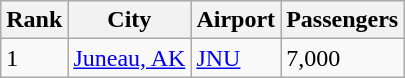<table class="wikitable">
<tr>
<th>Rank</th>
<th>City</th>
<th>Airport</th>
<th>Passengers</th>
</tr>
<tr>
<td>1</td>
<td><a href='#'>Juneau, AK</a></td>
<td><a href='#'>JNU</a></td>
<td>7,000</td>
</tr>
</table>
